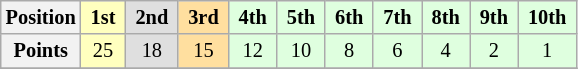<table class="wikitable" style="font-size:85%; text-align:center">
<tr>
<th>Position</th>
<td style="background:#FFFFBF;"> <strong>1st</strong> </td>
<td style="background:#DFDFDF;"> <strong>2nd</strong> </td>
<td style="background:#FFDF9F;"> <strong>3rd</strong> </td>
<td style="background:#DFFFDF;"> <strong>4th</strong> </td>
<td style="background:#DFFFDF;"> <strong>5th</strong> </td>
<td style="background:#DFFFDF;"> <strong>6th</strong> </td>
<td style="background:#DFFFDF;"> <strong>7th</strong> </td>
<td style="background:#DFFFDF;"> <strong>8th</strong> </td>
<td style="background:#DFFFDF;"> <strong>9th</strong> </td>
<td style="background:#DFFFDF;"> <strong>10th</strong> </td>
</tr>
<tr>
<th>Points</th>
<td style="background:#FFFFBF;">25</td>
<td style="background:#DFDFDF;">18</td>
<td style="background:#FFDF9F;">15</td>
<td style="background:#DFFFDF;">12</td>
<td style="background:#DFFFDF;">10</td>
<td style="background:#DFFFDF;">8</td>
<td style="background:#DFFFDF;">6</td>
<td style="background:#DFFFDF;">4</td>
<td style="background:#DFFFDF;">2</td>
<td style="background:#DFFFDF;">1</td>
</tr>
<tr>
</tr>
</table>
